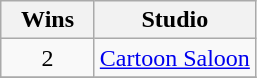<table class="wikitable floatleft" style="text-align:center;">
<tr>
<th scope="col" style="width:55px;">Wins</th>
<th scope="col" style="text-align:center;">Studio</th>
</tr>
<tr>
<td scope=row style="text-align:center">2</td>
<td><a href='#'>Cartoon Saloon</a></td>
</tr>
<tr>
</tr>
</table>
